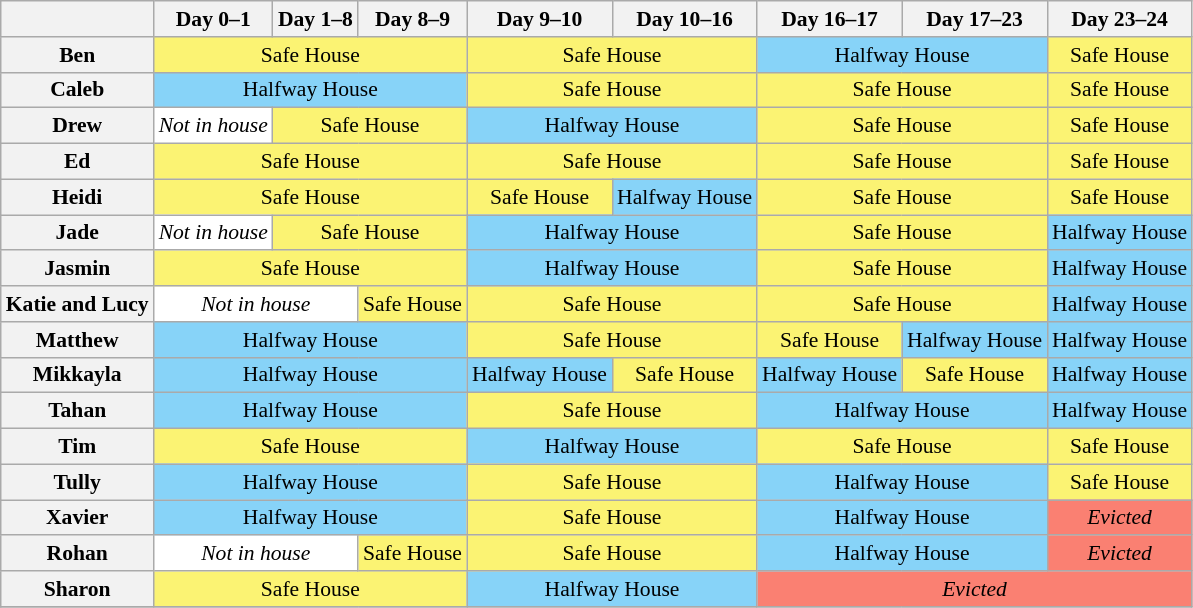<table class="wikitable" style="text-align:center; font-size:90%; ">
<tr>
<th></th>
<th>Day 0–1</th>
<th>Day 1–8</th>
<th>Day 8–9</th>
<th>Day 9–10</th>
<th>Day 10–16</th>
<th>Day 16–17</th>
<th>Day 17–23</th>
<th>Day 23–24</th>
</tr>
<tr>
<th>Ben</th>
<td colspan="3" style="background:#FBF373;">Safe House</td>
<td colspan="2" style="background:#FBF373;">Safe House</td>
<td colspan="2" style="background:#87D3F8;">Halfway House</td>
<td style="background:#FBF373;">Safe House</td>
</tr>
<tr>
<th>Caleb</th>
<td colspan="3" style="background:#87D3F8;">Halfway House</td>
<td colspan="2" style="background:#FBF373;">Safe House</td>
<td colspan="2" style="background:#FBF373;">Safe House</td>
<td style="background:#FBF373;">Safe House</td>
</tr>
<tr>
<th>Drew</th>
<td style="background:#FFF;"><em>Not in house</em></td>
<td colspan="2" style="background:#FBF373;">Safe House</td>
<td colspan="2" style="background:#87D3F8;">Halfway House</td>
<td colspan="2" style="background:#FBF373;">Safe House</td>
<td style="background:#FBF373;">Safe House</td>
</tr>
<tr>
<th>Ed</th>
<td colspan="3" style="background:#FBF373;">Safe House</td>
<td colspan="2" style="background:#FBF373;">Safe House</td>
<td colspan="2" style="background:#FBF373;">Safe House</td>
<td style="background:#FBF373;">Safe House</td>
</tr>
<tr>
<th>Heidi</th>
<td colspan="3" style="background:#FBF373;">Safe House</td>
<td style="background:#FBF373;">Safe House</td>
<td style="background:#87D3F8;">Halfway House</td>
<td colspan="2" style="background:#FBF373;">Safe House</td>
<td style="background:#FBF373;">Safe House</td>
</tr>
<tr>
<th>Jade</th>
<td style="background:#FFF;"><em>Not in house</em></td>
<td colspan="2" style="background:#FBF373;">Safe House</td>
<td colspan="2" style="background:#87D3F8;">Halfway House</td>
<td colspan="2" style="background:#FBF373;">Safe House</td>
<td style="background:#87D3F8;">Halfway House</td>
</tr>
<tr>
<th>Jasmin</th>
<td colspan="3" style="background:#FBF373;">Safe House</td>
<td colspan="2" style="background:#87D3F8;">Halfway House</td>
<td colspan="2" style="background:#FBF373;">Safe House</td>
<td style="background:#87D3F8;">Halfway House</td>
</tr>
<tr>
<th>Katie and Lucy</th>
<td colspan="2" style="background:#FFF;"><em>Not in house</em></td>
<td style="background:#FBF373;">Safe House</td>
<td colspan="2" style="background:#FBF373;">Safe House</td>
<td colspan="2" style="background:#FBF373;">Safe House</td>
<td style="background:#87D3F8;">Halfway House</td>
</tr>
<tr>
<th>Matthew</th>
<td colspan="3" style="background:#87D3F8;">Halfway House</td>
<td colspan="2" style="background:#FBF373;">Safe House</td>
<td style="background:#FBF373;">Safe House</td>
<td style="background:#87D3F8;">Halfway House</td>
<td style="background:#87D3F8;">Halfway House</td>
</tr>
<tr>
<th>Mikkayla</th>
<td colspan="3" style="background:#87D3F8;">Halfway House</td>
<td style="background:#87D3F8;">Halfway House</td>
<td style="background:#FBF373;">Safe House</td>
<td style="background:#87D3F8;">Halfway House</td>
<td style="background:#FBF373;">Safe House</td>
<td style="background:#87D3F8;">Halfway House</td>
</tr>
<tr>
<th>Tahan</th>
<td colspan="3" style="background:#87D3F8;">Halfway House</td>
<td colspan="2" style="background:#FBF373;">Safe House</td>
<td colspan="2" style="background:#87D3F8;">Halfway House</td>
<td style="background:#87D3F8;">Halfway House</td>
</tr>
<tr>
<th>Tim</th>
<td colspan="3" style="background:#FBF373;">Safe House</td>
<td colspan="2" style="background:#87D3F8;">Halfway House</td>
<td colspan="2" style="background:#FBF373;">Safe House</td>
<td style="background:#FBF373;">Safe House</td>
</tr>
<tr>
<th>Tully</th>
<td colspan="3" style="background:#87D3F8;">Halfway House</td>
<td colspan="2" style="background:#FBF373;">Safe House</td>
<td colspan="2" style="background:#87D3F8;">Halfway House</td>
<td style="background:#FBF373;">Safe House</td>
</tr>
<tr>
<th>Xavier</th>
<td colspan="3" style="background:#87D3F8;">Halfway House</td>
<td colspan="2" style="background:#FBF373;">Safe House</td>
<td colspan="2" style="background:#87D3F8;">Halfway House</td>
<td style="background:salmon;"><em>Evicted</em></td>
</tr>
<tr>
<th>Rohan</th>
<td colspan="2" style="background:#FFF;"><em>Not in house</em></td>
<td style="background:#FBF373;">Safe House</td>
<td colspan="2" style="background:#FBF373;">Safe House</td>
<td colspan="2" style="background:#87D3F8;">Halfway House</td>
<td style="background:salmon;"><em>Evicted</em></td>
</tr>
<tr>
<th>Sharon</th>
<td colspan="3" style="background:#FBF373;">Safe House</td>
<td colspan="2" style="background:#87D3F8;">Halfway House</td>
<td colspan="3" style="background:salmon;"><em>Evicted</em></td>
</tr>
<tr>
</tr>
</table>
